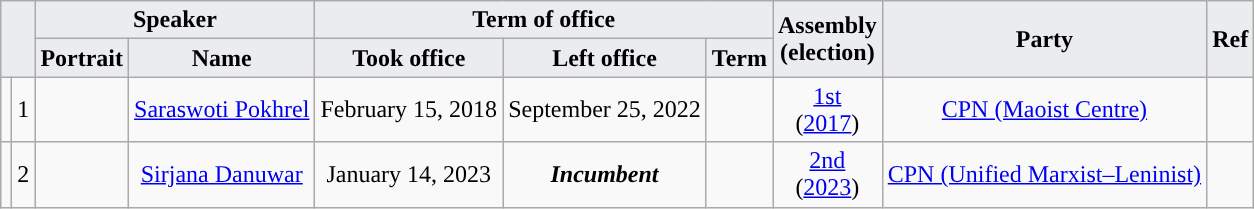<table class=wikitable style="text-align:center">
<tr>
<th colspan="2" rowspan="2" style="background-color:#EAECF0;"></th>
<th colspan="2" style="background-color:#EAECF0;">Speaker</th>
<th colspan="3" style="background-color:#EAECF0;">Term of office</th>
<th colspan="1" rowspan="2" style="background-color:#EAECF0;">Assembly<br>(election)</th>
<th colspan="1" rowspan="2" style="background-color:#EAECF0;">Party</th>
<th rowspan="2" style="background-color:#EAECF0;">Ref</th>
</tr>
<tr>
<th style="background-color:#EAECF0;">Portrait</th>
<th style="background-color:#EAECF0;">Name</th>
<th style="background-color:#EAECF0;">Took office</th>
<th style="background-color:#EAECF0;">Left office</th>
<th style="background-color:#EAECF0;">Term</th>
</tr>
<tr>
<td></td>
<td>1</td>
<td></td>
<td><a href='#'>Saraswoti Pokhrel</a></td>
<td>February 15, 2018</td>
<td>September 25, 2022</td>
<td></td>
<td><a href='#'>1st</a><br>(<a href='#'>2017</a>)</td>
<td><a href='#'>CPN (Maoist Centre)</a></td>
<td></td>
</tr>
<tr>
<td></td>
<td>2</td>
<td></td>
<td><a href='#'>Sirjana Danuwar</a></td>
<td>January 14, 2023</td>
<td><strong><em> Incumbent </em></strong></td>
<td></td>
<td><a href='#'>2nd</a><br>(<a href='#'>2023</a>)</td>
<td><a href='#'>CPN (Unified Marxist–Leninist)</a></td>
<td></td>
</tr>
</table>
